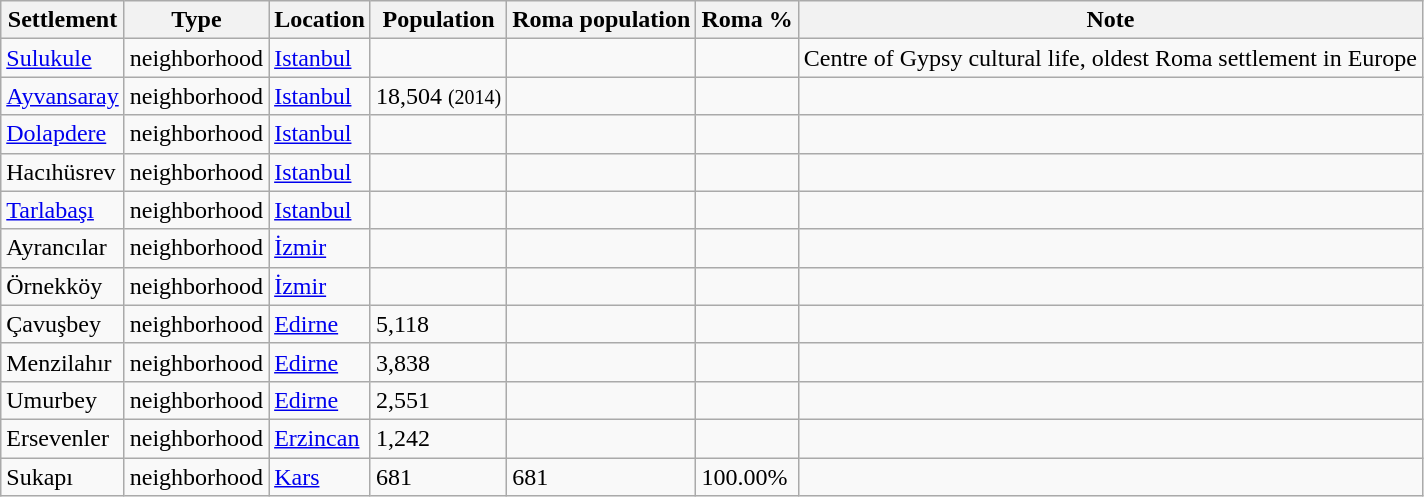<table class="wikitable">
<tr>
<th>Settlement</th>
<th>Type</th>
<th>Location</th>
<th>Population</th>
<th>Roma population</th>
<th>Roma %</th>
<th>Note</th>
</tr>
<tr>
<td><a href='#'>Sulukule</a></td>
<td>neighborhood</td>
<td><a href='#'>Istanbul</a></td>
<td></td>
<td></td>
<td></td>
<td>Centre of Gypsy cultural life, oldest Roma settlement in Europe</td>
</tr>
<tr>
<td><a href='#'>Ayvansaray</a></td>
<td>neighborhood</td>
<td><a href='#'>Istanbul</a></td>
<td>18,504 <small>(2014)</small></td>
<td></td>
<td></td>
<td></td>
</tr>
<tr>
<td><a href='#'>Dolapdere</a></td>
<td>neighborhood</td>
<td><a href='#'>Istanbul</a></td>
<td></td>
<td></td>
<td></td>
<td></td>
</tr>
<tr>
<td>Hacıhüsrev</td>
<td>neighborhood</td>
<td><a href='#'>Istanbul</a></td>
<td></td>
<td></td>
<td></td>
<td></td>
</tr>
<tr>
<td><a href='#'>Tarlabaşı</a></td>
<td>neighborhood</td>
<td><a href='#'>Istanbul</a></td>
<td></td>
<td></td>
<td></td>
<td></td>
</tr>
<tr>
<td>Ayrancılar</td>
<td>neighborhood</td>
<td><a href='#'>İzmir</a></td>
<td></td>
<td></td>
<td></td>
<td></td>
</tr>
<tr>
<td>Örnekköy</td>
<td>neighborhood</td>
<td><a href='#'>İzmir</a></td>
<td></td>
<td></td>
<td></td>
<td></td>
</tr>
<tr>
<td>Çavuşbey</td>
<td>neighborhood</td>
<td><a href='#'>Edirne</a></td>
<td>5,118</td>
<td></td>
<td></td>
<td></td>
</tr>
<tr>
<td>Menzilahır</td>
<td>neighborhood</td>
<td><a href='#'>Edirne</a></td>
<td>3,838</td>
<td></td>
<td></td>
<td></td>
</tr>
<tr>
<td>Umurbey</td>
<td>neighborhood</td>
<td><a href='#'>Edirne</a></td>
<td>2,551</td>
<td></td>
<td></td>
<td></td>
</tr>
<tr>
<td>Ersevenler</td>
<td>neighborhood</td>
<td><a href='#'>Erzincan</a></td>
<td>1,242</td>
<td></td>
<td></td>
<td></td>
</tr>
<tr>
<td>Sukapı</td>
<td>neighborhood</td>
<td><a href='#'>Kars</a></td>
<td>681</td>
<td>681</td>
<td>100.00%</td>
<td></td>
</tr>
</table>
